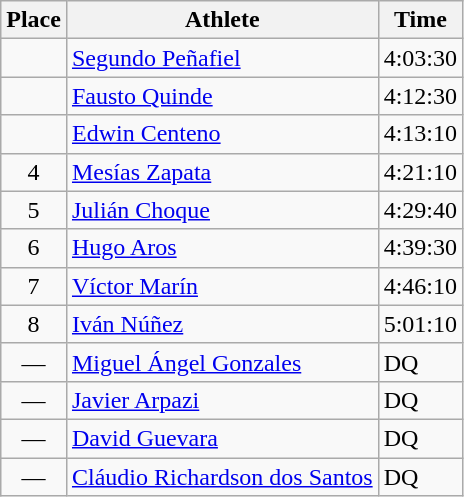<table class=wikitable>
<tr>
<th>Place</th>
<th>Athlete</th>
<th>Time</th>
</tr>
<tr>
<td align=center></td>
<td><a href='#'>Segundo Peñafiel</a> </td>
<td>4:03:30</td>
</tr>
<tr>
<td align=center></td>
<td><a href='#'>Fausto Quinde</a> </td>
<td>4:12:30</td>
</tr>
<tr>
<td align=center></td>
<td><a href='#'>Edwin Centeno</a> </td>
<td>4:13:10</td>
</tr>
<tr>
<td align=center>4</td>
<td><a href='#'>Mesías Zapata</a> </td>
<td>4:21:10</td>
</tr>
<tr>
<td align=center>5</td>
<td><a href='#'>Julián Choque</a> </td>
<td>4:29:40</td>
</tr>
<tr>
<td align=center>6</td>
<td><a href='#'>Hugo Aros</a> </td>
<td>4:39:30</td>
</tr>
<tr>
<td align=center>7</td>
<td><a href='#'>Víctor Marín</a> </td>
<td>4:46:10</td>
</tr>
<tr>
<td align=center>8</td>
<td><a href='#'>Iván Núñez</a> </td>
<td>5:01:10</td>
</tr>
<tr>
<td align=center>—</td>
<td><a href='#'>Miguel Ángel Gonzales</a> </td>
<td>DQ</td>
</tr>
<tr>
<td align=center>—</td>
<td><a href='#'>Javier Arpazi</a> </td>
<td>DQ</td>
</tr>
<tr>
<td align=center>—</td>
<td><a href='#'>David Guevara</a> </td>
<td>DQ</td>
</tr>
<tr>
<td align=center>—</td>
<td><a href='#'>Cláudio Richardson dos Santos</a> </td>
<td>DQ</td>
</tr>
</table>
